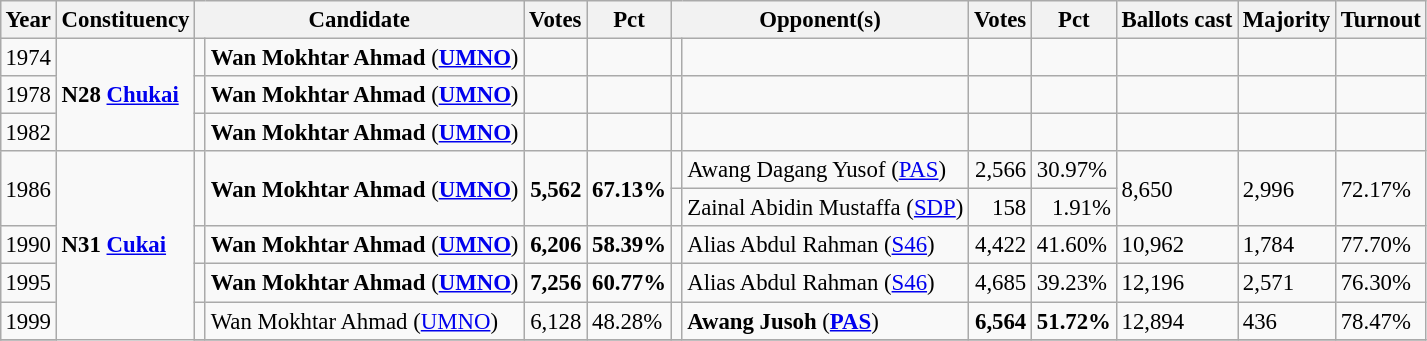<table class="wikitable" style="margin:0.5em ; font-size:95%">
<tr>
<th>Year</th>
<th>Constituency</th>
<th colspan=2>Candidate</th>
<th>Votes</th>
<th>Pct</th>
<th colspan=2>Opponent(s)</th>
<th>Votes</th>
<th>Pct</th>
<th>Ballots cast</th>
<th>Majority</th>
<th>Turnout</th>
</tr>
<tr>
<td>1974</td>
<td rowspan=3><strong>N28 <a href='#'>Chukai</a></strong></td>
<td></td>
<td><strong>Wan Mokhtar Ahmad</strong> (<a href='#'><strong>UMNO</strong></a>)</td>
<td align=right></td>
<td></td>
<td></td>
<td></td>
<td></td>
<td></td>
<td></td>
<td></td>
<td></td>
</tr>
<tr>
<td>1978</td>
<td></td>
<td><strong>Wan Mokhtar Ahmad</strong> (<a href='#'><strong>UMNO</strong></a>)</td>
<td align=right></td>
<td></td>
<td></td>
<td></td>
<td></td>
<td></td>
<td></td>
<td></td>
<td></td>
</tr>
<tr>
<td>1982</td>
<td></td>
<td><strong>Wan Mokhtar Ahmad</strong> (<a href='#'><strong>UMNO</strong></a>)</td>
<td align=right></td>
<td></td>
<td></td>
<td></td>
<td></td>
<td></td>
<td></td>
<td></td>
<td></td>
</tr>
<tr>
<td rowspan=2>1986</td>
<td rowspan=6><strong>N31 <a href='#'>Cukai</a></strong></td>
<td rowspan=2 ></td>
<td rowspan=2><strong>Wan Mokhtar Ahmad</strong> (<a href='#'><strong>UMNO</strong></a>)</td>
<td rowspan=2 align=right><strong>5,562</strong></td>
<td rowspan=2><strong>67.13%</strong></td>
<td></td>
<td>Awang Dagang Yusof (<a href='#'>PAS</a>)</td>
<td align=right>2,566</td>
<td>30.97%</td>
<td rowspan=2>8,650</td>
<td rowspan=2>2,996</td>
<td rowspan=2>72.17%</td>
</tr>
<tr>
<td bgcolor=></td>
<td>Zainal Abidin Mustaffa (<a href='#'>SDP</a>)</td>
<td align=right>158</td>
<td align=right>1.91%</td>
</tr>
<tr>
<td>1990</td>
<td></td>
<td><strong>Wan Mokhtar Ahmad</strong> (<a href='#'><strong>UMNO</strong></a>)</td>
<td align=right><strong>6,206</strong></td>
<td><strong>58.39%</strong></td>
<td></td>
<td>Alias Abdul Rahman (<a href='#'>S46</a>)</td>
<td align=right>4,422</td>
<td>41.60%</td>
<td>10,962</td>
<td>1,784</td>
<td>77.70%</td>
</tr>
<tr>
<td>1995</td>
<td></td>
<td><strong>Wan Mokhtar Ahmad</strong> (<a href='#'><strong>UMNO</strong></a>)</td>
<td align=right><strong>7,256</strong></td>
<td><strong>60.77%</strong></td>
<td></td>
<td>Alias Abdul Rahman (<a href='#'>S46</a>)</td>
<td align=right>4,685</td>
<td>39.23%</td>
<td>12,196</td>
<td>2,571</td>
<td>76.30%</td>
</tr>
<tr>
<td>1999</td>
<td></td>
<td>Wan Mokhtar Ahmad (<a href='#'>UMNO</a>)</td>
<td align=right>6,128</td>
<td>48.28%</td>
<td></td>
<td><strong>Awang Jusoh</strong> (<a href='#'><strong>PAS</strong></a>)</td>
<td align=right><strong>6,564</strong></td>
<td><strong>51.72%</strong></td>
<td>12,894</td>
<td>436</td>
<td>78.47%</td>
</tr>
<tr>
</tr>
</table>
